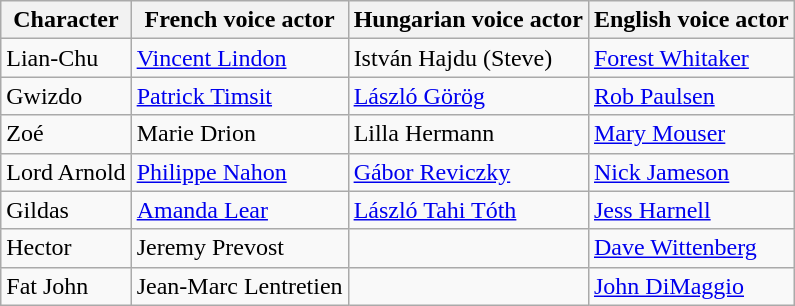<table class="wikitable">
<tr>
<th>Character</th>
<th>French voice actor</th>
<th>Hungarian voice actor</th>
<th>English voice actor</th>
</tr>
<tr>
<td>Lian-Chu</td>
<td><a href='#'>Vincent Lindon</a></td>
<td>István Hajdu (Steve)</td>
<td><a href='#'>Forest Whitaker</a></td>
</tr>
<tr>
<td>Gwizdo</td>
<td><a href='#'>Patrick Timsit</a></td>
<td><a href='#'>László Görög</a></td>
<td><a href='#'>Rob Paulsen</a></td>
</tr>
<tr>
<td>Zoé</td>
<td>Marie Drion</td>
<td>Lilla Hermann</td>
<td><a href='#'>Mary Mouser</a></td>
</tr>
<tr>
<td>Lord Arnold</td>
<td><a href='#'>Philippe Nahon</a></td>
<td><a href='#'>Gábor Reviczky</a></td>
<td><a href='#'>Nick Jameson</a></td>
</tr>
<tr>
<td>Gildas</td>
<td><a href='#'>Amanda Lear</a></td>
<td><a href='#'>László Tahi Tóth</a></td>
<td><a href='#'>Jess Harnell</a></td>
</tr>
<tr>
<td>Hector</td>
<td>Jeremy Prevost</td>
<td></td>
<td><a href='#'>Dave Wittenberg</a></td>
</tr>
<tr>
<td>Fat John</td>
<td>Jean-Marc Lentretien</td>
<td></td>
<td><a href='#'>John DiMaggio</a></td>
</tr>
</table>
